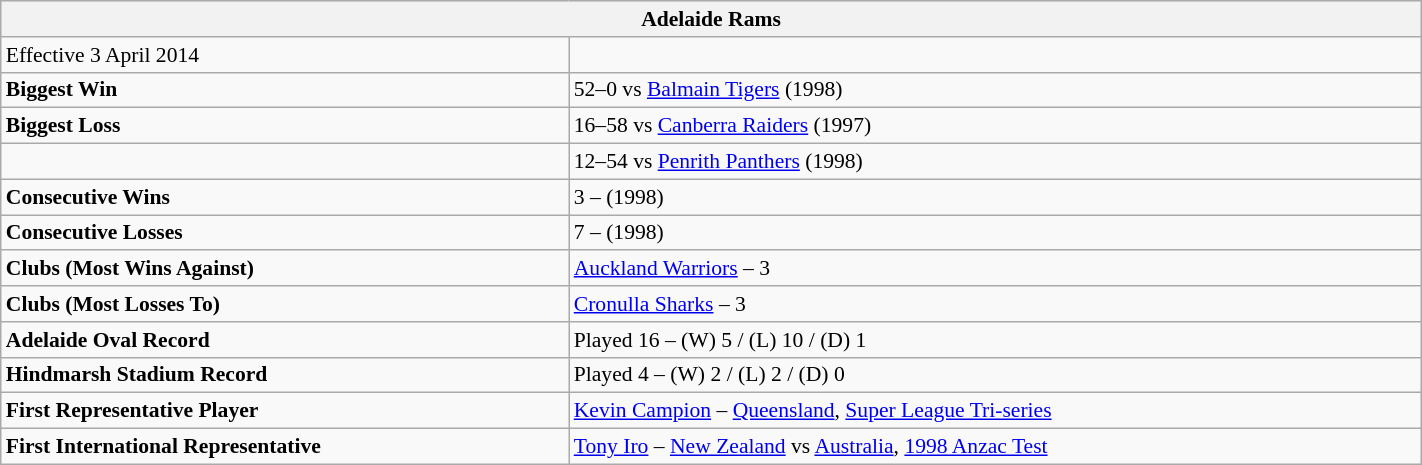<table class="wikitable" width="75%" style="font-size:90%">
<tr bgcolor="#efefef">
<th colspan=11>Adelaide Rams</th>
</tr>
<tr>
<td>Effective 3 April 2014</td>
</tr>
<tr>
<td><strong>Biggest Win</strong> <td> 52–0 vs <a href='#'>Balmain Tigers</a> (1998)</td>
</tr>
<tr>
<td><strong>Biggest Loss</strong> <td> 16–58 vs <a href='#'>Canberra Raiders</a> (1997)</td>
</tr>
<tr>
<td><td> 12–54 vs <a href='#'>Penrith Panthers</a> (1998)</td>
</tr>
<tr>
<td><strong>Consecutive Wins</strong> <td> 3 – (1998)</td>
</tr>
<tr>
<td><strong>Consecutive Losses</strong> <td> 7 – (1998)</td>
</tr>
<tr>
<td><strong>Clubs (Most Wins Against)</strong> <td> <a href='#'>Auckland Warriors</a> – 3</td>
</tr>
<tr>
<td><strong>Clubs (Most Losses To)</strong> <td> <a href='#'>Cronulla Sharks</a> – 3</td>
</tr>
<tr>
<td><strong>Adelaide Oval Record</strong> <td> Played 16 – (W) 5 / (L) 10 / (D) 1</td>
</tr>
<tr>
<td><strong>Hindmarsh Stadium Record</strong> <td> Played 4 – (W) 2 / (L) 2 / (D) 0</td>
</tr>
<tr>
<td><strong>First Representative Player</strong> <td> <a href='#'>Kevin Campion</a> – <a href='#'>Queensland</a>, <a href='#'>Super League Tri-series</a></td>
</tr>
<tr>
<td><strong>First International Representative</strong> <td> <a href='#'>Tony Iro</a> – <a href='#'>New Zealand</a> vs <a href='#'>Australia</a>, <a href='#'>1998 Anzac Test</a></td>
</tr>
</table>
